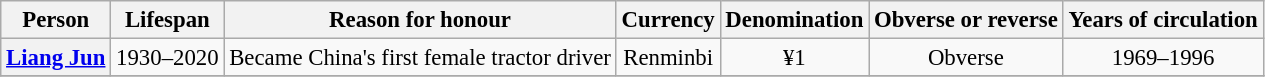<table class="wikitable" style="font-size:95%; text-align:center;">
<tr>
<th>Person</th>
<th>Lifespan</th>
<th>Reason for honour</th>
<th>Currency</th>
<th>Denomination</th>
<th>Obverse or reverse</th>
<th>Years of circulation</th>
</tr>
<tr>
<th><a href='#'>Liang Jun</a></th>
<td>1930–2020</td>
<td>Became China's first female tractor driver</td>
<td>Renminbi</td>
<td>¥1</td>
<td>Obverse</td>
<td>1969–1996</td>
</tr>
<tr>
</tr>
</table>
